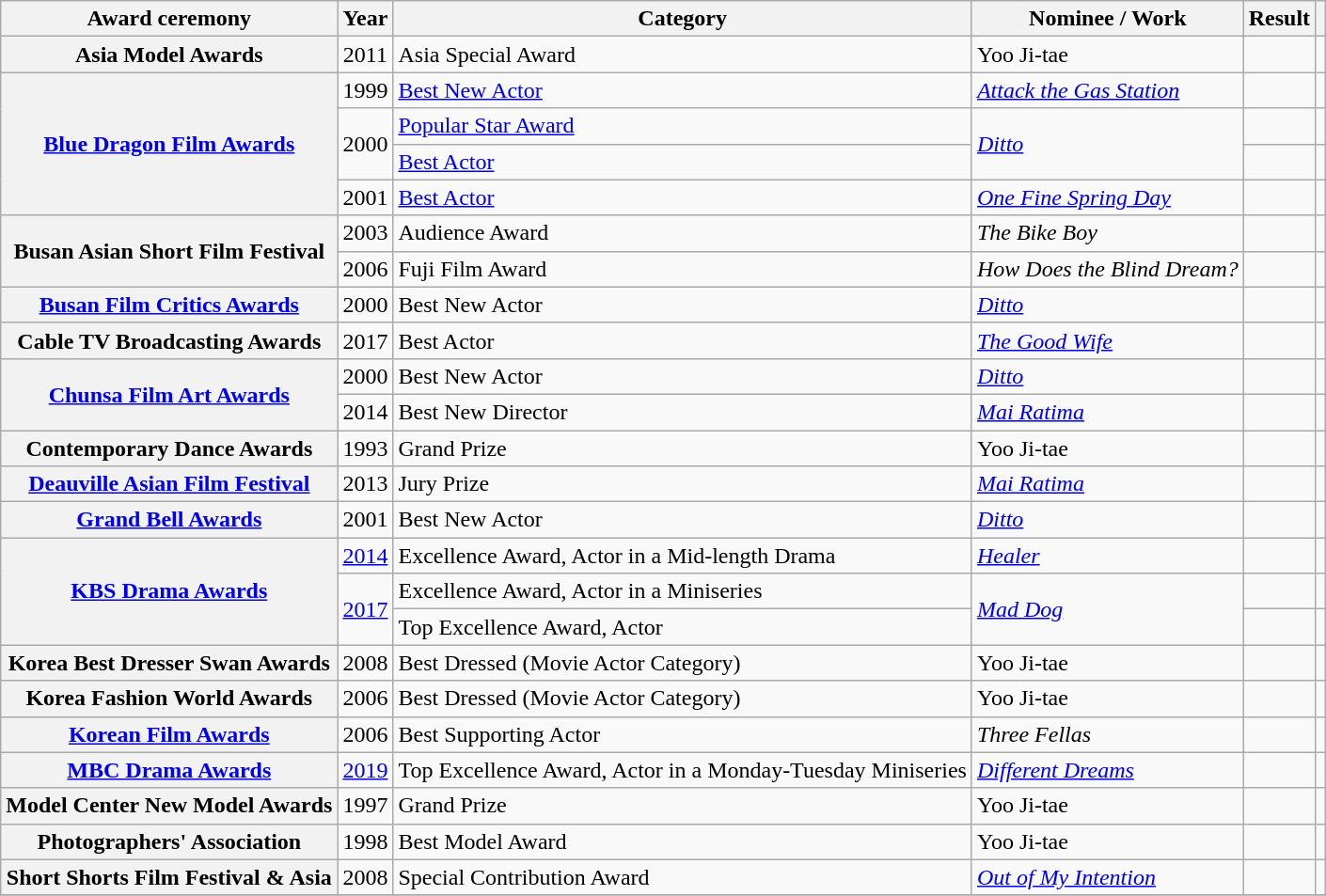<table class="wikitable plainrowheaders sortable">
<tr>
<th scope="col">Award ceremony</th>
<th scope="col">Year</th>
<th scope="col">Category</th>
<th scope="col">Nominee / Work</th>
<th scope="col">Result</th>
<th scope="col" class="unsortable"></th>
</tr>
<tr>
<th scope="row">Asia Model Awards</th>
<td style="text-align:center">2011</td>
<td>Asia Special Award</td>
<td>Yoo Ji-tae</td>
<td></td>
<td style="text-align:center"></td>
</tr>
<tr>
<th scope="row" rowspan="4"><a href='#'>Blue Dragon Film Awards</a></th>
<td style="text-align:center">1999</td>
<td><a href='#'>Best New Actor</a></td>
<td><em><a href='#'>Attack the Gas Station</a></em></td>
<td></td>
<td></td>
</tr>
<tr>
<td style="text-align:center" rowspan="2">2000</td>
<td><a href='#'>Popular Star Award</a></td>
<td rowspan="2"><em><a href='#'>Ditto</a></em></td>
<td></td>
<td></td>
</tr>
<tr>
<td><a href='#'>Best Actor</a></td>
<td></td>
<td></td>
</tr>
<tr>
<td style="text-align:center">2001</td>
<td><a href='#'>Best Actor</a></td>
<td><em><a href='#'>One Fine Spring Day</a></em></td>
<td></td>
<td></td>
</tr>
<tr>
<th scope="row" rowspan="2">Busan Asian Short Film Festival</th>
<td style="text-align:center">2003</td>
<td>Audience Award</td>
<td><em>The Bike Boy</em></td>
<td></td>
<td></td>
</tr>
<tr>
<td style="text-align:center">2006</td>
<td>Fuji Film Award</td>
<td><em>How Does the Blind Dream?</em></td>
<td></td>
<td></td>
</tr>
<tr>
<th scope="row"><a href='#'>Busan Film Critics Awards</a></th>
<td style="text-align:center">2000</td>
<td>Best New Actor</td>
<td><em><a href='#'>Ditto</a></em></td>
<td></td>
<td></td>
</tr>
<tr>
<th scope="row">Cable TV Broadcasting Awards</th>
<td style="text-align:center">2017</td>
<td>Best Actor</td>
<td><em><a href='#'>The Good Wife</a></em></td>
<td></td>
<td style="text-align:center"></td>
</tr>
<tr>
<th scope="row" rowspan="2"><a href='#'>Chunsa Film Art Awards</a></th>
<td style="text-align:center">2000</td>
<td>Best New Actor</td>
<td><em><a href='#'>Ditto</a></em></td>
<td></td>
<td></td>
</tr>
<tr>
<td style="text-align:center">2014</td>
<td>Best New Director</td>
<td><em><a href='#'>Mai Ratima</a></em></td>
<td></td>
<td></td>
</tr>
<tr>
<th scope="row">Contemporary Dance Awards</th>
<td style="text-align:center">1993</td>
<td>Grand Prize</td>
<td>Yoo Ji-tae</td>
<td></td>
<td></td>
</tr>
<tr>
<th scope="row"><a href='#'>Deauville Asian Film Festival</a></th>
<td style="text-align:center">2013</td>
<td>Jury Prize</td>
<td><em><a href='#'>Mai Ratima</a></em></td>
<td></td>
<td style="text-align:center"></td>
</tr>
<tr>
<th scope="row"><a href='#'>Grand Bell Awards</a></th>
<td style="text-align:center">2001</td>
<td>Best New Actor</td>
<td><em><a href='#'>Ditto</a></em></td>
<td></td>
<td></td>
</tr>
<tr>
<th scope="row" rowspan="3"><a href='#'>KBS Drama Awards</a></th>
<td style="text-align:center"><a href='#'>2014</a></td>
<td>Excellence Award, Actor in a Mid-length Drama</td>
<td><em><a href='#'>Healer</a></em></td>
<td></td>
<td></td>
</tr>
<tr>
<td style="text-align:center" rowspan="2"><a href='#'>2017</a></td>
<td>Excellence Award, Actor in a Miniseries</td>
<td rowspan="2"><em><a href='#'>Mad Dog</a></em></td>
<td></td>
<td></td>
</tr>
<tr>
<td>Top Excellence Award, Actor</td>
<td></td>
<td></td>
</tr>
<tr>
<th scope="row">Korea Best Dresser Swan Awards</th>
<td style="text-align:center">2008</td>
<td>Best Dressed (Movie Actor Category)</td>
<td>Yoo Ji-tae</td>
<td></td>
<td></td>
</tr>
<tr>
<th scope="row">Korea Fashion World Awards</th>
<td style="text-align:center">2006</td>
<td>Best Dressed (Movie Actor Category)</td>
<td>Yoo Ji-tae</td>
<td></td>
<td></td>
</tr>
<tr>
<th scope="row"><a href='#'>Korean Film Awards</a></th>
<td style="text-align:center">2006</td>
<td>Best Supporting Actor</td>
<td><em>Three Fellas</em></td>
<td></td>
<td></td>
</tr>
<tr>
<th scope="row"><a href='#'>MBC Drama Awards</a></th>
<td style="text-align:center"><a href='#'>2019</a></td>
<td>Top Excellence Award, Actor in a Monday-Tuesday Miniseries</td>
<td><em><a href='#'>Different Dreams</a></em></td>
<td></td>
<td></td>
</tr>
<tr>
<th scope="row">Model Center New Model Awards</th>
<td style="text-align:center">1997</td>
<td>Grand Prize</td>
<td>Yoo Ji-tae</td>
<td></td>
<td></td>
</tr>
<tr>
<th scope="row">Photographers' Association</th>
<td style="text-align:center">1998</td>
<td>Best Model Award</td>
<td>Yoo Ji-tae</td>
<td></td>
<td></td>
</tr>
<tr>
<th scope="row">Short Shorts Film Festival & Asia</th>
<td style="text-align:center">2008</td>
<td>Special Contribution Award</td>
<td><em><a href='#'>Out of My Intention</a></em></td>
<td></td>
<td style="text-align:center"></td>
</tr>
<tr>
</tr>
</table>
